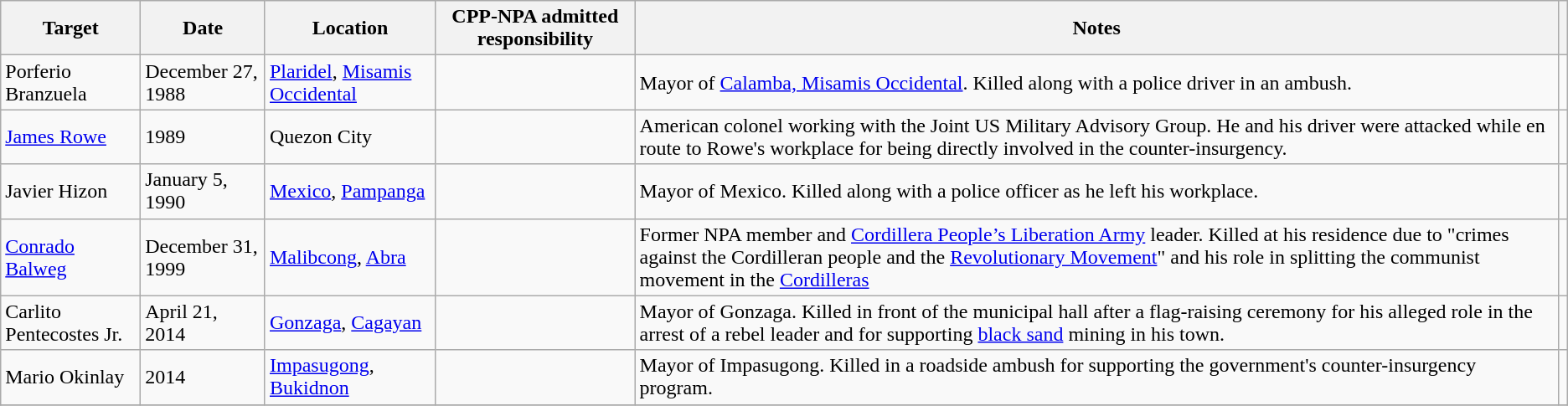<table class="wikitable">
<tr>
<th>Target</th>
<th>Date</th>
<th>Location</th>
<th>CPP-NPA admitted responsibility</th>
<th>Notes</th>
<th></th>
</tr>
<tr>
<td>Porferio Branzuela</td>
<td>December 27, 1988</td>
<td><a href='#'>Plaridel</a>, <a href='#'>Misamis Occidental</a></td>
<td></td>
<td>Mayor of <a href='#'>Calamba, Misamis Occidental</a>. Killed along with a police driver in an ambush.</td>
<td></td>
</tr>
<tr>
<td><a href='#'>James Rowe</a></td>
<td>1989</td>
<td>Quezon City</td>
<td></td>
<td>American colonel working with the Joint US Military Advisory Group. He and his driver were attacked while en route to Rowe's workplace for being directly involved in the counter-insurgency.</td>
<td></td>
</tr>
<tr>
<td>Javier Hizon</td>
<td>January 5, 1990</td>
<td><a href='#'>Mexico</a>, <a href='#'>Pampanga</a></td>
<td></td>
<td>Mayor of Mexico. Killed along with a police officer as he left his workplace.</td>
<td></td>
</tr>
<tr>
<td><a href='#'>Conrado Balweg</a></td>
<td>December 31, 1999</td>
<td><a href='#'>Malibcong</a>, <a href='#'>Abra</a></td>
<td></td>
<td>Former NPA member and <a href='#'>Cordillera People’s Liberation Army</a> leader. Killed at his residence due to "crimes against the Cordilleran people and the <a href='#'>Revolutionary Movement</a>" and his role in splitting the communist movement in the <a href='#'>Cordilleras</a></td>
<td></td>
</tr>
<tr>
<td>Carlito Pentecostes Jr.</td>
<td>April 21, 2014</td>
<td><a href='#'>Gonzaga</a>, <a href='#'>Cagayan</a></td>
<td></td>
<td>Mayor of Gonzaga. Killed in front of the municipal hall after a flag-raising ceremony for his alleged role in the arrest of a rebel leader and for supporting <a href='#'>black sand</a> mining in his town.</td>
</tr>
<tr>
<td>Mario Okinlay</td>
<td>2014</td>
<td><a href='#'>Impasugong</a>, <a href='#'>Bukidnon</a></td>
<td></td>
<td>Mayor of Impasugong. Killed in a roadside ambush for supporting the government's counter-insurgency program.</td>
<td></td>
</tr>
<tr>
</tr>
</table>
